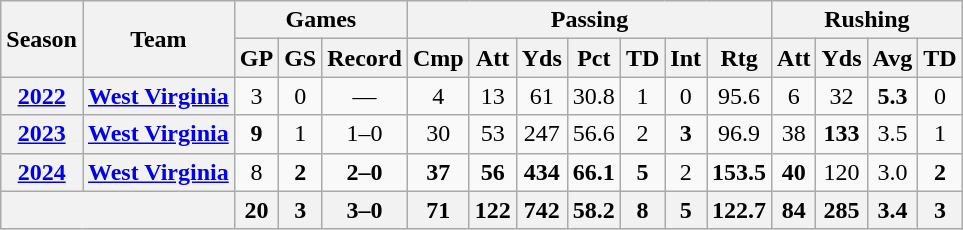<table class="wikitable" style="text-align:center;">
<tr>
<th rowspan="2">Season</th>
<th rowspan="2">Team</th>
<th colspan="3">Games</th>
<th colspan="7">Passing</th>
<th colspan="4">Rushing</th>
</tr>
<tr>
<th>GP</th>
<th>GS</th>
<th>Record</th>
<th>Cmp</th>
<th>Att</th>
<th>Yds</th>
<th>Pct</th>
<th>TD</th>
<th>Int</th>
<th>Rtg</th>
<th>Att</th>
<th>Yds</th>
<th>Avg</th>
<th>TD</th>
</tr>
<tr>
<th><a href='#'>2022</a></th>
<th><a href='#'>West Virginia</a></th>
<td>3</td>
<td>0</td>
<td>—</td>
<td>4</td>
<td>13</td>
<td>61</td>
<td>30.8</td>
<td>1</td>
<td>0</td>
<td>95.6</td>
<td>6</td>
<td>32</td>
<td><strong>5.3</strong></td>
<td>0</td>
</tr>
<tr>
<th><a href='#'>2023</a></th>
<th><a href='#'>West Virginia</a></th>
<td><strong>9</strong></td>
<td>1</td>
<td>1–0</td>
<td>30</td>
<td>53</td>
<td>247</td>
<td>56.6</td>
<td>2</td>
<td><strong>3</strong></td>
<td>96.9</td>
<td>38</td>
<td><strong>133</strong></td>
<td>3.5</td>
<td>1</td>
</tr>
<tr>
<th><a href='#'>2024</a></th>
<th><a href='#'>West Virginia</a></th>
<td>8</td>
<td><strong>2</strong></td>
<td><strong>2–0</strong></td>
<td><strong>37</strong></td>
<td><strong>56</strong></td>
<td><strong>434</strong></td>
<td><strong>66.1</strong></td>
<td><strong>5</strong></td>
<td>2</td>
<td><strong>153.5</strong></td>
<td><strong>40</strong></td>
<td>120</td>
<td>3.0</td>
<td><strong>2</strong></td>
</tr>
<tr>
<th colspan="2"></th>
<th>20</th>
<th>3</th>
<th>3–0</th>
<th>71</th>
<th>122</th>
<th>742</th>
<th>58.2</th>
<th>8</th>
<th>5</th>
<th>122.7</th>
<th>84</th>
<th>285</th>
<th>3.4</th>
<th>3</th>
</tr>
</table>
